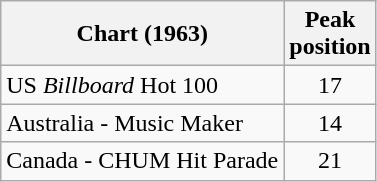<table class="wikitable sortable" style="text-align:center;">
<tr>
<th>Chart (1963)</th>
<th>Peak <br>position</th>
</tr>
<tr>
<td align="left">US <em>Billboard</em> Hot 100</td>
<td>17</td>
</tr>
<tr>
<td align="left">Australia - Music Maker</td>
<td>14</td>
</tr>
<tr>
<td align="left">Canada - CHUM Hit Parade</td>
<td>21</td>
</tr>
</table>
